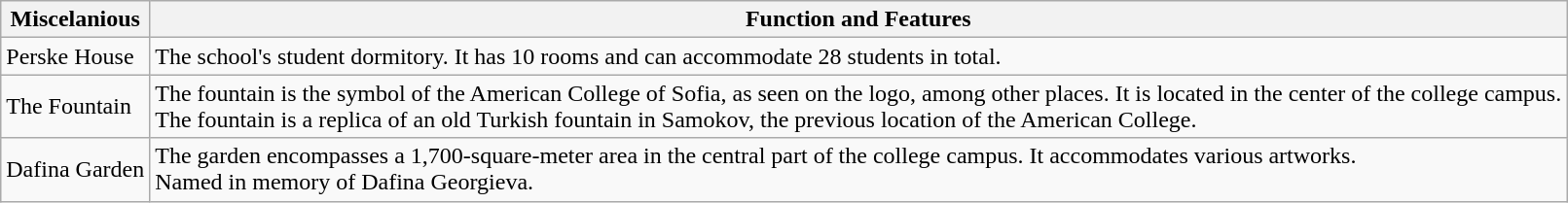<table class="wikitable">
<tr>
<th>Miscelanious</th>
<th>Function and Features</th>
</tr>
<tr>
<td>Perske House</td>
<td>The school's student dormitory. It has 10 rooms and can accommodate 28 students in total.</td>
</tr>
<tr>
<td>The Fountain</td>
<td>The fountain is the symbol of the American College of Sofia, as seen on the logo, among other places. It is located in the center of the college campus.<br>The fountain is a replica of an old Turkish fountain in Samokov, the previous location of the American College.</td>
</tr>
<tr>
<td>Dafina Garden</td>
<td>The garden encompasses a 1,700-square-meter area in the central part of the college campus. It accommodates various artworks.<br>Named in memory of Dafina Georgieva.</td>
</tr>
</table>
